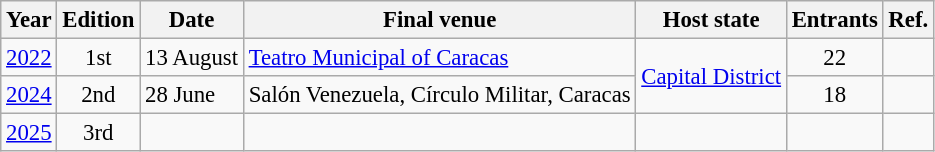<table class="wikitable" style="font-size: 95%";>
<tr>
<th>Year</th>
<th>Edition</th>
<th>Date</th>
<th>Final venue</th>
<th>Host state</th>
<th>Entrants</th>
<th>Ref.</th>
</tr>
<tr>
<td style="text-align: center;"><a href='#'>2022</a></td>
<td style="text-align: center;">1st</td>
<td>13 August</td>
<td><a href='#'>Teatro Municipal of Caracas</a></td>
<td rowspan=2><a href='#'>Capital District</a></td>
<td align=center>22</td>
<td align=center></td>
</tr>
<tr>
<td style="text-align: center;"><a href='#'>2024</a></td>
<td style="text-align: center;">2nd</td>
<td>28 June</td>
<td>Salón Venezuela, Círculo Militar, Caracas</td>
<td align=center>18</td>
<td></td>
</tr>
<tr>
<td style="text-align: center;"><a href='#'>2025</a></td>
<td style="text-align: center;">3rd</td>
<td></td>
<td></td>
<td></td>
<td align=center></td>
<td></td>
</tr>
</table>
